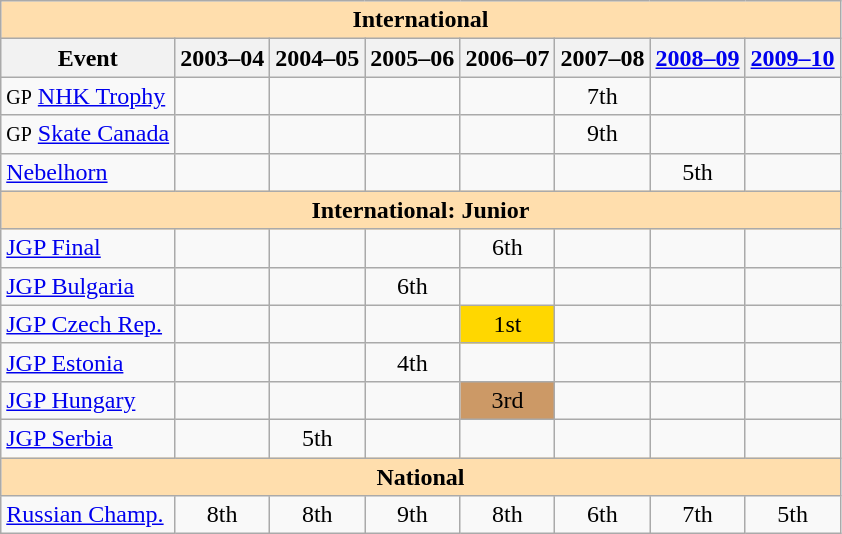<table class="wikitable" style="text-align:center">
<tr>
<th style="background-color: #ffdead; " colspan=8 align=center><strong>International</strong></th>
</tr>
<tr>
<th>Event</th>
<th>2003–04</th>
<th>2004–05</th>
<th>2005–06</th>
<th>2006–07</th>
<th>2007–08</th>
<th><a href='#'>2008–09</a></th>
<th><a href='#'>2009–10</a></th>
</tr>
<tr>
<td align=left><small>GP</small> <a href='#'>NHK Trophy</a></td>
<td></td>
<td></td>
<td></td>
<td></td>
<td>7th</td>
<td></td>
<td></td>
</tr>
<tr>
<td align=left><small>GP</small> <a href='#'>Skate Canada</a></td>
<td></td>
<td></td>
<td></td>
<td></td>
<td>9th</td>
<td></td>
<td></td>
</tr>
<tr>
<td align=left><a href='#'>Nebelhorn</a></td>
<td></td>
<td></td>
<td></td>
<td></td>
<td></td>
<td>5th</td>
<td></td>
</tr>
<tr>
<th style="background-color: #ffdead; " colspan=8 align=center><strong>International: Junior</strong></th>
</tr>
<tr>
<td align=left><a href='#'>JGP Final</a></td>
<td></td>
<td></td>
<td></td>
<td>6th</td>
<td></td>
<td></td>
<td></td>
</tr>
<tr>
<td align=left><a href='#'>JGP Bulgaria</a></td>
<td></td>
<td></td>
<td>6th</td>
<td></td>
<td></td>
<td></td>
<td></td>
</tr>
<tr>
<td align=left><a href='#'>JGP Czech Rep.</a></td>
<td></td>
<td></td>
<td></td>
<td bgcolor=gold>1st</td>
<td></td>
<td></td>
<td></td>
</tr>
<tr>
<td align=left><a href='#'>JGP Estonia</a></td>
<td></td>
<td></td>
<td>4th</td>
<td></td>
<td></td>
<td></td>
<td></td>
</tr>
<tr>
<td align=left><a href='#'>JGP Hungary</a></td>
<td></td>
<td></td>
<td></td>
<td bgcolor=cc9966>3rd</td>
<td></td>
<td></td>
<td></td>
</tr>
<tr>
<td align=left><a href='#'>JGP Serbia</a></td>
<td></td>
<td>5th</td>
<td></td>
<td></td>
<td></td>
<td></td>
<td></td>
</tr>
<tr>
<th style="background-color: #ffdead; " colspan=8 align=center><strong>National</strong></th>
</tr>
<tr>
<td align=left><a href='#'>Russian Champ.</a></td>
<td>8th</td>
<td>8th</td>
<td>9th</td>
<td>8th</td>
<td>6th</td>
<td>7th</td>
<td>5th</td>
</tr>
</table>
